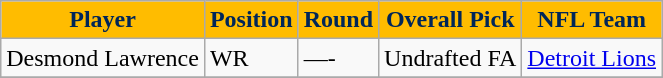<table class="wikitable" border="1">
<tr>
<th style="background: #FFBC00; color: #002659">Player</th>
<th style="background: #FFBC00; color: #002659">Position</th>
<th style="background: #FFBC00; color: #002659">Round</th>
<th style="background: #FFBC00; color: #002659">Overall Pick</th>
<th style="background: #FFBC00; color: #002659">NFL Team</th>
</tr>
<tr>
<td>Desmond Lawrence</td>
<td>WR</td>
<td>—-</td>
<td>Undrafted FA</td>
<td><a href='#'>Detroit Lions</a></td>
</tr>
<tr>
</tr>
</table>
